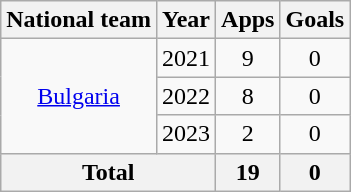<table class="wikitable" style="text-align:center">
<tr>
<th>National team</th>
<th>Year</th>
<th>Apps</th>
<th>Goals</th>
</tr>
<tr>
<td rowspan="3"><a href='#'>Bulgaria</a></td>
<td>2021</td>
<td>9</td>
<td>0</td>
</tr>
<tr>
<td>2022</td>
<td>8</td>
<td>0</td>
</tr>
<tr>
<td>2023</td>
<td>2</td>
<td>0</td>
</tr>
<tr>
<th colspan="2">Total</th>
<th>19</th>
<th>0</th>
</tr>
</table>
